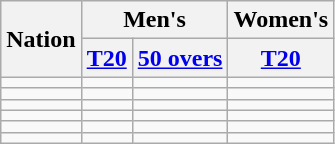<table class="wikitable sortable">
<tr>
<th rowspan="2">Nation</th>
<th colspan="2">Men's</th>
<th>Women's</th>
</tr>
<tr>
<th><a href='#'>T20</a></th>
<th><a href='#'>50 overs</a></th>
<th><a href='#'>T20</a></th>
</tr>
<tr>
<td></td>
<td></td>
<td></td>
<td></td>
</tr>
<tr>
<td></td>
<td></td>
<td></td>
<td></td>
</tr>
<tr>
<td></td>
<td></td>
<td></td>
<td></td>
</tr>
<tr>
<td></td>
<td></td>
<td></td>
<td></td>
</tr>
<tr>
<td></td>
<td></td>
<td></td>
<td></td>
</tr>
<tr>
<td></td>
<td></td>
<td></td>
<td></td>
</tr>
</table>
